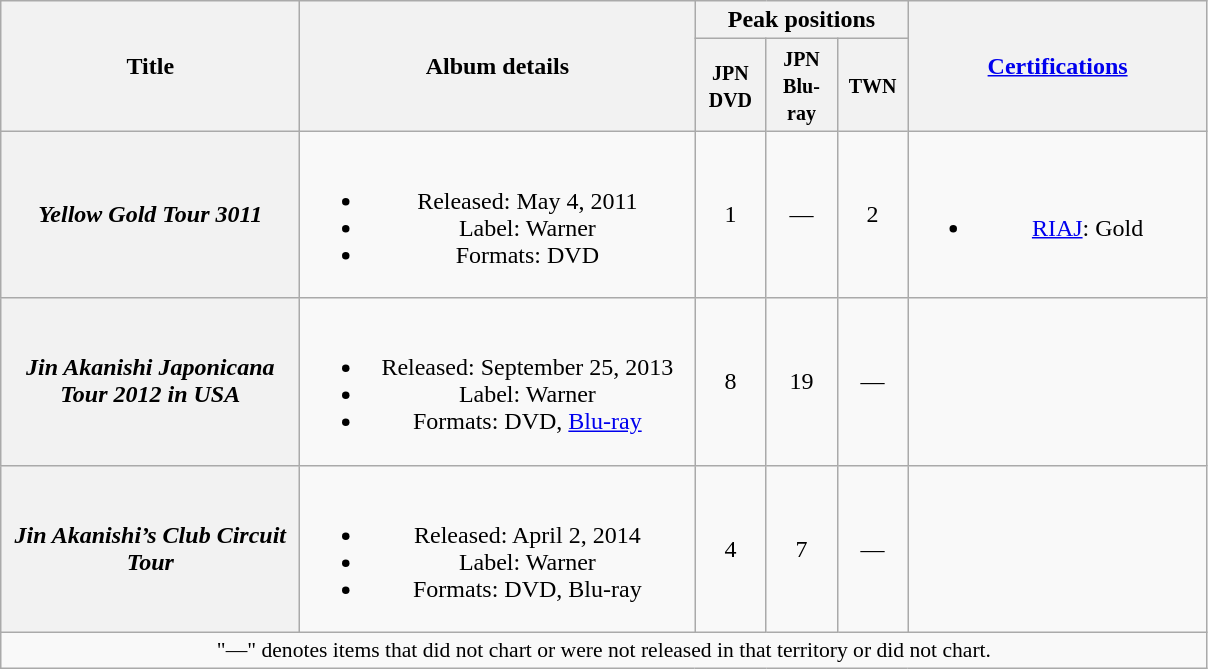<table class="wikitable plainrowheaders" style="text-align:center;" border="1">
<tr>
<th style="width:12em;" rowspan="2">Title</th>
<th style="width:16em;" rowspan="2">Album details</th>
<th colspan="3">Peak positions</th>
<th style="width:12em;" rowspan="2"><a href='#'>Certifications</a></th>
</tr>
<tr>
<th style="width:2.5em;"><small>JPN DVD</small><br></th>
<th style="width:2.5em;"><small>JPN Blu-ray</small><br></th>
<th style="width:2.5em;"><small>TWN</small><br></th>
</tr>
<tr>
<th scope="row"><em>Yellow Gold Tour 3011</em></th>
<td><br><ul><li>Released: May 4, 2011 </li><li>Label: Warner</li><li>Formats: DVD</li></ul></td>
<td>1</td>
<td>—</td>
<td>2</td>
<td><br><ul><li><a href='#'>RIAJ</a>: Gold</li></ul></td>
</tr>
<tr>
<th scope="row"><em>Jin Akanishi Japonicana Tour 2012 in USA</em></th>
<td><br><ul><li>Released: September 25, 2013 </li><li>Label: Warner</li><li>Formats: DVD, <a href='#'>Blu-ray</a></li></ul></td>
<td>8</td>
<td>19</td>
<td>—</td>
<td></td>
</tr>
<tr>
<th scope="row"><em>Jin Akanishi’s Club Circuit Tour</em></th>
<td><br><ul><li>Released: April 2, 2014 </li><li>Label: Warner</li><li>Formats: DVD, Blu-ray</li></ul></td>
<td>4</td>
<td>7</td>
<td>—</td>
<td></td>
</tr>
<tr>
<td colspan="14" align="center" style="font-size:90%;">"—" denotes items that did not chart or were not released in that territory or did not chart.</td>
</tr>
</table>
